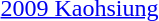<table>
<tr>
<td><a href='#'>2009 Kaohsiung</a></td>
<td></td>
<td></td>
<td></td>
</tr>
</table>
